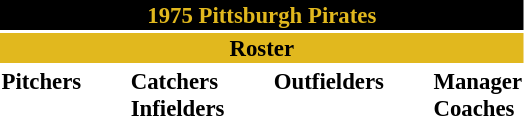<table class="toccolours" style="font-size: 95%;">
<tr>
<th colspan="10" style="background-color: black; color: #e1b81e; text-align: center;">1975 Pittsburgh Pirates</th>
</tr>
<tr>
<td colspan="10" style="background-color: #e1b81e; color: black; text-align: center;"><strong>Roster</strong></td>
</tr>
<tr>
<td valign="top"><strong>Pitchers</strong><br>












</td>
<td width="25px"></td>
<td valign="top"><strong>Catchers</strong><br>


<strong>Infielders</strong>










</td>
<td width="25px"></td>
<td valign="top"><strong>Outfielders</strong><br>




</td>
<td width="25px"></td>
<td valign="top"><strong>Manager</strong><br>
<strong>Coaches</strong>



</td>
</tr>
</table>
